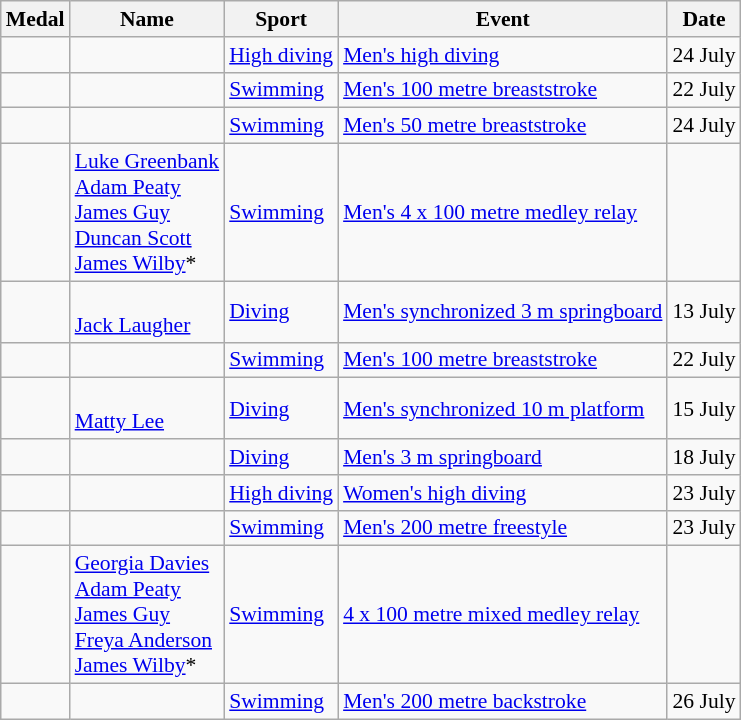<table class="wikitable sortable" style="font-size:90%">
<tr>
<th>Medal</th>
<th>Name</th>
<th>Sport</th>
<th>Event</th>
<th>Date</th>
</tr>
<tr>
<td></td>
<td></td>
<td><a href='#'>High diving</a></td>
<td><a href='#'>Men's high diving</a></td>
<td>24 July</td>
</tr>
<tr>
<td></td>
<td></td>
<td><a href='#'>Swimming</a></td>
<td><a href='#'>Men's 100 metre breaststroke</a></td>
<td>22 July</td>
</tr>
<tr>
<td></td>
<td></td>
<td><a href='#'>Swimming</a></td>
<td><a href='#'>Men's 50 metre breaststroke</a></td>
<td>24 July</td>
</tr>
<tr>
<td></td>
<td><a href='#'>Luke Greenbank</a><br><a href='#'>Adam Peaty</a><br><a href='#'>James Guy</a><br><a href='#'>Duncan Scott</a><br><a href='#'>James Wilby</a>*</td>
<td><a href='#'>Swimming</a></td>
<td><a href='#'>Men's 4 x 100 metre medley relay</a></td>
<td></td>
</tr>
<tr>
<td></td>
<td><br><a href='#'>Jack Laugher</a></td>
<td><a href='#'>Diving</a></td>
<td><a href='#'>Men's synchronized 3 m springboard</a></td>
<td>13 July</td>
</tr>
<tr>
<td></td>
<td></td>
<td><a href='#'>Swimming</a></td>
<td><a href='#'>Men's 100 metre breaststroke</a></td>
<td>22 July</td>
</tr>
<tr>
<td></td>
<td><br><a href='#'>Matty Lee</a></td>
<td><a href='#'>Diving</a></td>
<td><a href='#'>Men's synchronized 10 m platform</a></td>
<td>15 July</td>
</tr>
<tr>
<td></td>
<td></td>
<td><a href='#'>Diving</a></td>
<td><a href='#'>Men's 3 m springboard</a></td>
<td>18 July</td>
</tr>
<tr>
<td></td>
<td></td>
<td><a href='#'>High diving</a></td>
<td><a href='#'>Women's high diving</a></td>
<td>23 July</td>
</tr>
<tr>
<td></td>
<td></td>
<td><a href='#'>Swimming</a></td>
<td><a href='#'>Men's 200 metre freestyle</a></td>
<td>23 July</td>
</tr>
<tr>
<td></td>
<td><a href='#'>Georgia Davies</a><br><a href='#'>Adam Peaty</a><br><a href='#'>James Guy</a><br><a href='#'>Freya Anderson</a><br><a href='#'>James Wilby</a>*</td>
<td><a href='#'>Swimming</a></td>
<td><a href='#'>4 x 100 metre mixed medley relay</a></td>
<td></td>
</tr>
<tr>
<td></td>
<td></td>
<td><a href='#'>Swimming</a></td>
<td><a href='#'>Men's 200 metre backstroke</a></td>
<td>26 July</td>
</tr>
</table>
